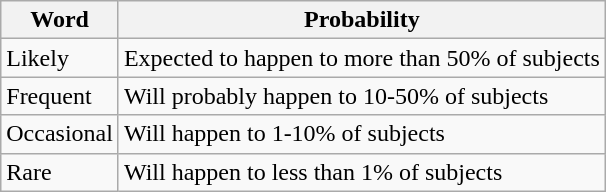<table class="wikitable">
<tr>
<th>Word</th>
<th>Probability</th>
</tr>
<tr>
<td>Likely</td>
<td>Expected to happen to more than 50% of subjects</td>
</tr>
<tr>
<td>Frequent</td>
<td>Will probably happen to 10-50% of subjects</td>
</tr>
<tr>
<td>Occasional</td>
<td>Will happen to 1-10% of subjects</td>
</tr>
<tr>
<td>Rare</td>
<td>Will happen to less than 1% of subjects</td>
</tr>
</table>
